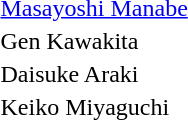<table>
<tr>
<th></th>
<td> <a href='#'>Masayoshi Manabe</a></td>
</tr>
<tr>
<th></th>
<td>Gen Kawakita</td>
</tr>
<tr>
<th></th>
<td>Daisuke Araki</td>
</tr>
<tr>
<th></th>
<td>Keiko Miyaguchi</td>
</tr>
</table>
